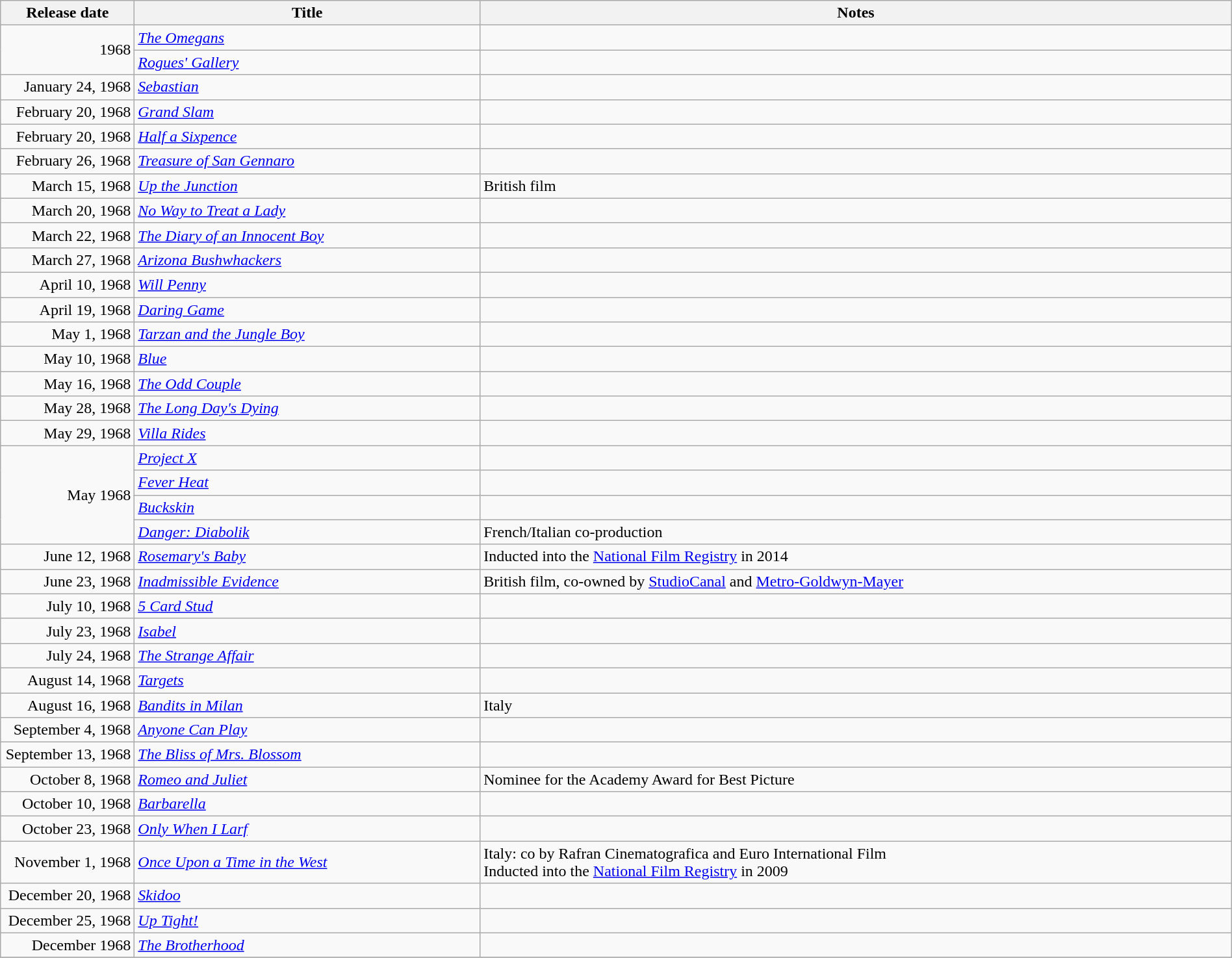<table class="wikitable sortable" style="width:100%;">
<tr>
<th scope="col" style="width:130px;">Release date</th>
<th>Title</th>
<th>Notes</th>
</tr>
<tr>
<td style="text-align:right;" rowspan="2">1968</td>
<td><em><a href='#'>The Omegans</a></em></td>
<td></td>
</tr>
<tr>
<td><em><a href='#'>Rogues' Gallery</a></em></td>
<td></td>
</tr>
<tr>
<td style="text-align:right;">January 24, 1968</td>
<td><em><a href='#'>Sebastian</a></em></td>
<td></td>
</tr>
<tr>
<td style="text-align:right;">February 20, 1968</td>
<td><em><a href='#'>Grand Slam</a></em></td>
<td></td>
</tr>
<tr>
<td style="text-align:right;">February 20, 1968</td>
<td><em><a href='#'>Half a Sixpence</a></em></td>
<td></td>
</tr>
<tr>
<td style="text-align:right;">February 26, 1968</td>
<td><em><a href='#'>Treasure of San Gennaro</a></em></td>
<td></td>
</tr>
<tr>
<td style="text-align:right;">March 15, 1968</td>
<td><em><a href='#'>Up the Junction</a></em></td>
<td>British film</td>
</tr>
<tr>
<td style="text-align:right;">March 20, 1968</td>
<td><em><a href='#'>No Way to Treat a Lady</a></em></td>
<td></td>
</tr>
<tr>
<td style="text-align:right;">March 22, 1968</td>
<td><em><a href='#'>The Diary of an Innocent Boy</a></em></td>
<td></td>
</tr>
<tr>
<td style="text-align:right;">March 27, 1968</td>
<td><em><a href='#'>Arizona Bushwhackers</a></em></td>
<td></td>
</tr>
<tr>
<td style="text-align:right;">April 10, 1968</td>
<td><em><a href='#'>Will Penny</a></em></td>
<td></td>
</tr>
<tr>
<td style="text-align:right;">April 19, 1968</td>
<td><em><a href='#'>Daring Game</a></em></td>
<td></td>
</tr>
<tr>
<td style="text-align:right;">May 1, 1968</td>
<td><em><a href='#'>Tarzan and the Jungle Boy</a></em></td>
<td></td>
</tr>
<tr>
<td style="text-align:right;">May 10, 1968</td>
<td><em><a href='#'>Blue</a></em></td>
<td></td>
</tr>
<tr>
<td style="text-align:right;">May 16, 1968</td>
<td><em><a href='#'>The Odd Couple</a></em></td>
<td></td>
</tr>
<tr>
<td style="text-align:right;">May 28, 1968</td>
<td><em><a href='#'>The Long Day's Dying</a></em></td>
<td></td>
</tr>
<tr>
<td style="text-align:right;">May 29, 1968</td>
<td><em><a href='#'>Villa Rides</a></em></td>
<td></td>
</tr>
<tr>
<td style="text-align:right;" rowspan="4">May 1968</td>
<td><em><a href='#'>Project X</a></em></td>
<td></td>
</tr>
<tr>
<td><em><a href='#'>Fever Heat</a></em></td>
<td></td>
</tr>
<tr>
<td><em><a href='#'>Buckskin</a></em></td>
<td></td>
</tr>
<tr>
<td><em><a href='#'>Danger: Diabolik</a></em></td>
<td>French/Italian co-production</td>
</tr>
<tr>
<td style="text-align:right;">June 12, 1968</td>
<td><em><a href='#'>Rosemary's Baby</a></em></td>
<td>Inducted into the <a href='#'>National Film Registry</a> in 2014</td>
</tr>
<tr>
<td style="text-align:right;">June 23, 1968</td>
<td><em><a href='#'>Inadmissible Evidence</a></em></td>
<td>British film, co-owned by <a href='#'>StudioCanal</a> and <a href='#'>Metro-Goldwyn-Mayer</a></td>
</tr>
<tr>
<td style="text-align:right;">July 10, 1968</td>
<td><em><a href='#'>5 Card Stud</a></em></td>
<td></td>
</tr>
<tr>
<td style="text-align:right;">July 23, 1968</td>
<td><em><a href='#'>Isabel</a></em></td>
<td></td>
</tr>
<tr>
<td style="text-align:right;">July 24, 1968</td>
<td><em><a href='#'>The Strange Affair</a></em></td>
<td></td>
</tr>
<tr>
<td style="text-align:right;">August 14, 1968</td>
<td><em><a href='#'>Targets</a></em></td>
<td></td>
</tr>
<tr>
<td style="text-align:right;">August 16, 1968</td>
<td><em><a href='#'>Bandits in Milan</a></em></td>
<td>Italy</td>
</tr>
<tr>
<td style="text-align:right;">September 4, 1968</td>
<td><em><a href='#'>Anyone Can Play</a></em></td>
<td></td>
</tr>
<tr>
<td style="text-align:right;">September 13, 1968</td>
<td><em><a href='#'>The Bliss of Mrs. Blossom</a></em></td>
<td></td>
</tr>
<tr>
<td style="text-align:right;">October 8, 1968</td>
<td><em><a href='#'>Romeo and Juliet</a></em></td>
<td>Nominee for the Academy Award for Best Picture</td>
</tr>
<tr>
<td style="text-align:right;">October 10, 1968</td>
<td><em><a href='#'>Barbarella</a></em></td>
<td></td>
</tr>
<tr>
<td style="text-align:right;">October 23, 1968</td>
<td><em><a href='#'>Only When I Larf</a></em></td>
<td></td>
</tr>
<tr>
<td style="text-align:right;">November 1, 1968</td>
<td><em><a href='#'>Once Upon a Time in the West</a></em></td>
<td>Italy: co by Rafran Cinematografica and Euro International Film<br>Inducted into the <a href='#'>National Film Registry</a> in 2009</td>
</tr>
<tr>
<td style="text-align:right;">December 20, 1968</td>
<td><em><a href='#'>Skidoo</a></em></td>
<td></td>
</tr>
<tr>
<td style="text-align:right;">December 25, 1968</td>
<td><em><a href='#'>Up Tight!</a></em></td>
<td></td>
</tr>
<tr>
<td style="text-align:right;">December 1968</td>
<td><em><a href='#'>The Brotherhood</a></em></td>
<td></td>
</tr>
<tr>
</tr>
</table>
